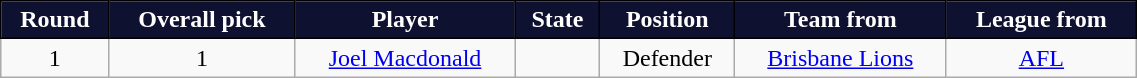<table class="wikitable" style="text-align:center; font-size:100%; width:60%;">
<tr style="color:#FFFFFF;">
<th style="background:#0F1131; border: solid black 1px;">Round</th>
<th style="background:#0F1131; border: solid black 1px;">Overall pick</th>
<th style="background:#0F1131; border: solid black 1px;">Player</th>
<th style="background:#0F1131; border: solid black 1px;">State</th>
<th style="background:#0F1131; border: solid black 1px;">Position</th>
<th style="background:#0F1131; border: solid black 1px;">Team from</th>
<th style="background:#0F1131; border: solid black 1px;">League from</th>
</tr>
<tr>
<td>1</td>
<td>1</td>
<td><a href='#'>Joel Macdonald</a></td>
<td></td>
<td>Defender</td>
<td><a href='#'>Brisbane Lions</a></td>
<td><a href='#'>AFL</a></td>
</tr>
</table>
